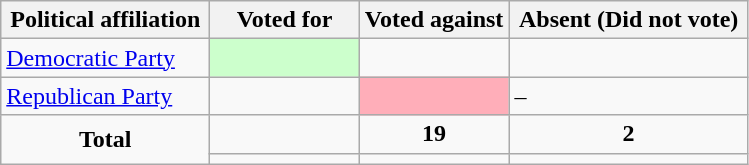<table class="wikitable">
<tr>
<th>Political affiliation</th>
<th style="width:20%;">Voted for</th>
<th style="width:20%;">Voted against</th>
<th>Absent (Did not vote)</th>
</tr>
<tr>
<td> <a href='#'>Democratic Party</a></td>
<td style="background-color:#CCFFCC;"></td>
<td></td>
<td></td>
</tr>
<tr>
<td> <a href='#'>Republican Party</a></td>
<td></td>
<td style="background-color:#FFAEB9;"></td>
<td>–</td>
</tr>
<tr>
<td style="text-align:center;" rowspan="2"><strong>Total </strong></td>
<td></td>
<td style="text-align:center;"><strong>19</strong></td>
<td style="text-align:center;"><strong>2</strong></td>
</tr>
<tr>
<td style="text-align:center;"></td>
<td style="text-align:center;"></td>
<td style="text-align:center;"></td>
</tr>
</table>
